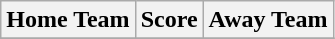<table class="wikitable" style="text-align: center">
<tr>
<th>Home Team</th>
<th>Score</th>
<th>Away Team</th>
</tr>
<tr>
</tr>
</table>
